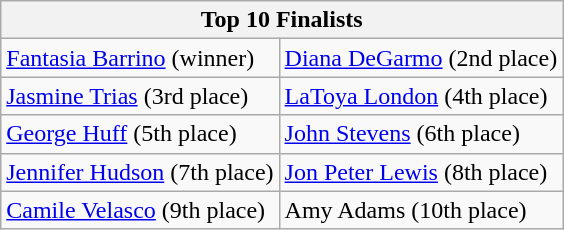<table class="wikitable" align="center">
<tr>
<th colspan="2">Top 10 Finalists</th>
</tr>
<tr>
<td><a href='#'>Fantasia Barrino</a> (winner)</td>
<td><a href='#'>Diana DeGarmo</a> (2nd place)</td>
</tr>
<tr>
<td><a href='#'>Jasmine Trias</a> (3rd place)</td>
<td><a href='#'>LaToya London</a> (4th place)</td>
</tr>
<tr>
<td><a href='#'>George Huff</a> (5th place)</td>
<td><a href='#'>John Stevens</a> (6th place)</td>
</tr>
<tr>
<td><a href='#'>Jennifer Hudson</a> (7th place)</td>
<td><a href='#'>Jon Peter Lewis</a> (8th place)</td>
</tr>
<tr>
<td><a href='#'>Camile Velasco</a> (9th place)</td>
<td>Amy Adams (10th place)</td>
</tr>
</table>
